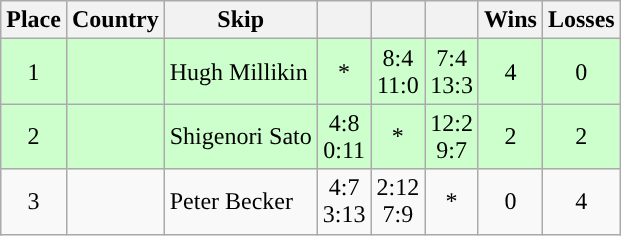<table class="wikitable" style="text-align:center;">
<tr>
<th>Place</th>
<th>Country</th>
<th>Skip</th>
<th width="25"></th>
<th width="25"></th>
<th width="25"></th>
<th>Wins</th>
<th>Losses</th>
</tr>
<tr bgcolor=#ccffcc>
<td>1</td>
<td align=left></td>
<td align=left>Hugh Millikin</td>
<td>*</td>
<td>8:4<br>11:0</td>
<td>7:4<br>13:3</td>
<td>4</td>
<td>0</td>
</tr>
<tr bgcolor=#ccffcc>
<td>2</td>
<td align=left></td>
<td align=left>Shigenori Sato</td>
<td>4:8<br>0:11</td>
<td>*</td>
<td>12:2<br> 9:7</td>
<td>2</td>
<td>2</td>
</tr>
<tr>
<td>3</td>
<td align=left></td>
<td align=left>Peter Becker</td>
<td>4:7<br>3:13</td>
<td>2:12<br> 7:9</td>
<td>*</td>
<td>0</td>
<td>4</td>
</tr>
</table>
